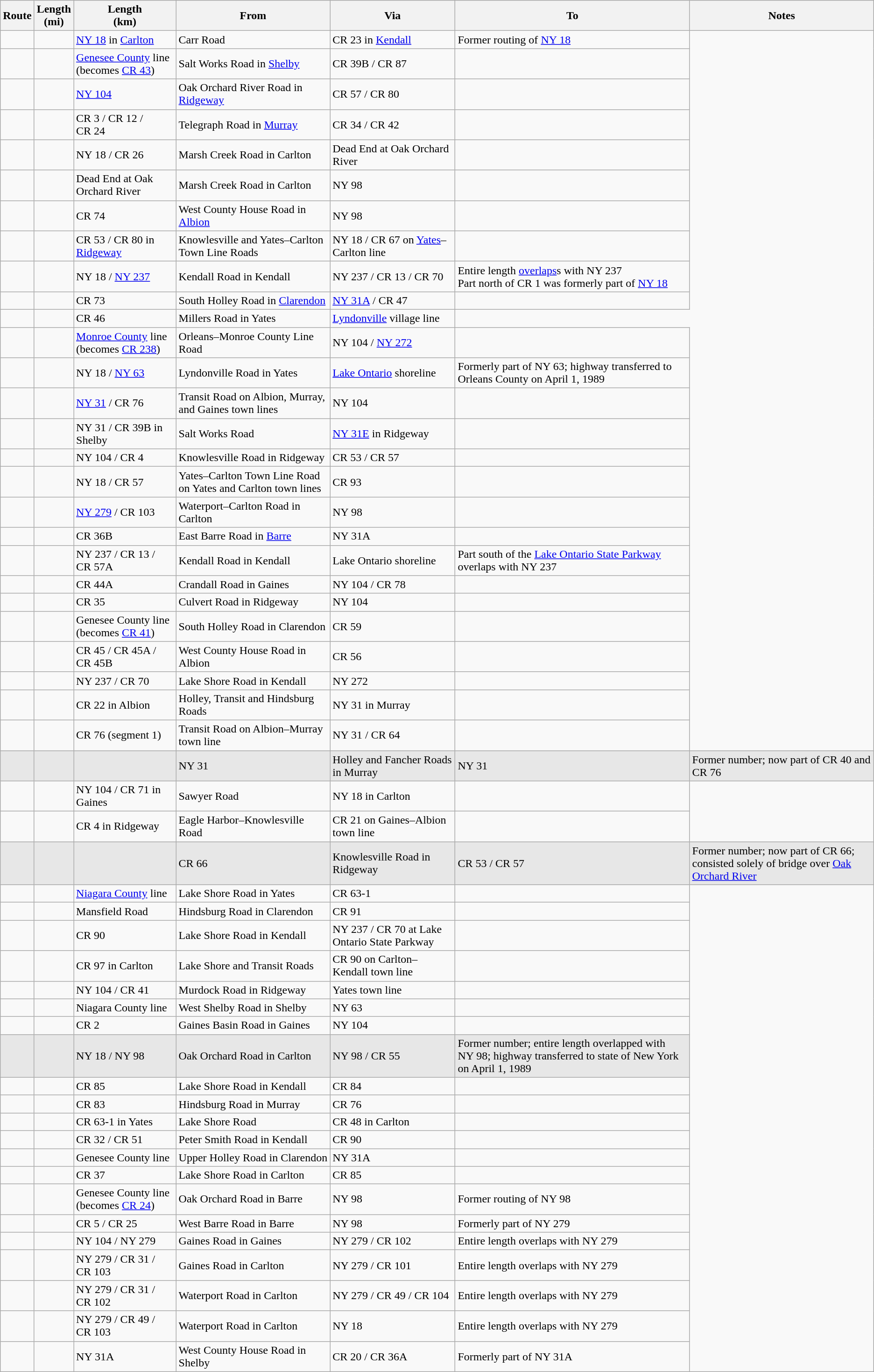<table class="wikitable sortable">
<tr>
<th>Route</th>
<th>Length<br>(mi)</th>
<th>Length<br>(km)</th>
<th class="unsortable">From</th>
<th class="unsortable">Via</th>
<th class="unsortable">To</th>
<th class="unsortable">Notes</th>
</tr>
<tr>
<td id="51"></td>
<td></td>
<td><a href='#'>NY&nbsp;18</a> in <a href='#'>Carlton</a></td>
<td>Carr Road</td>
<td>CR 23 in <a href='#'>Kendall</a></td>
<td>Former routing of <a href='#'>NY 18</a></td>
</tr>
<tr>
<td id="52"></td>
<td></td>
<td><a href='#'>Genesee County</a> line (becomes <a href='#'>CR 43</a>)</td>
<td>Salt Works Road in <a href='#'>Shelby</a></td>
<td>CR 39B / CR 87</td>
<td></td>
</tr>
<tr>
<td id="53"></td>
<td></td>
<td><a href='#'>NY&nbsp;104</a></td>
<td>Oak Orchard River Road in <a href='#'>Ridgeway</a></td>
<td>CR 57 / CR 80</td>
<td></td>
</tr>
<tr>
<td id="54"></td>
<td></td>
<td>CR 3 / CR 12 / CR 24</td>
<td>Telegraph Road in <a href='#'>Murray</a></td>
<td>CR 34 / CR 42</td>
<td></td>
</tr>
<tr>
<td id="55"></td>
<td></td>
<td>NY 18 / CR 26</td>
<td>Marsh Creek Road in Carlton</td>
<td>Dead End at Oak Orchard River</td>
<td></td>
</tr>
<tr>
<td id="55-2"></td>
<td></td>
<td>Dead End at Oak Orchard River</td>
<td>Marsh Creek Road in Carlton</td>
<td>NY 98</td>
<td></td>
</tr>
<tr>
<td id="56"></td>
<td></td>
<td>CR 74</td>
<td>West County House Road in <a href='#'>Albion</a></td>
<td>NY 98</td>
<td></td>
</tr>
<tr>
<td id="57"></td>
<td></td>
<td>CR 53 / CR 80 in <a href='#'>Ridgeway</a></td>
<td>Knowlesville and Yates–Carlton Town Line Roads</td>
<td>NY 18 / CR 67 on <a href='#'>Yates</a>–Carlton line</td>
<td></td>
</tr>
<tr>
<td id="57A"></td>
<td></td>
<td>NY 18 / <a href='#'>NY&nbsp;237</a></td>
<td>Kendall Road in Kendall</td>
<td>NY 237 / CR 13 / CR 70</td>
<td>Entire length <a href='#'>overlaps</a>s with NY 237<br>Part north of CR 1 was formerly part of <a href='#'>NY 18</a></td>
</tr>
<tr>
<td id="59"></td>
<td></td>
<td>CR 73</td>
<td>South Holley Road in <a href='#'>Clarendon</a></td>
<td><a href='#'>NY&nbsp;31A</a> / CR 47</td>
<td></td>
</tr>
<tr>
<td id="61"></td>
<td></td>
<td>CR 46</td>
<td>Millers Road in Yates</td>
<td><a href='#'>Lyndonville</a> village line</td>
</tr>
<tr>
<td id="63"></td>
<td></td>
<td><a href='#'>Monroe County</a> line (becomes <a href='#'>CR 238</a>)</td>
<td>Orleans–Monroe County Line Road</td>
<td>NY 104 / <a href='#'>NY&nbsp;272</a></td>
<td></td>
</tr>
<tr>
<td id="63-1"></td>
<td></td>
<td>NY 18 / <a href='#'>NY&nbsp;63</a></td>
<td>Lyndonville Road in Yates</td>
<td><a href='#'>Lake Ontario</a> shoreline</td>
<td>Formerly part of NY 63; highway transferred to Orleans County on April 1, 1989</td>
</tr>
<tr>
<td id="64"></td>
<td></td>
<td><a href='#'>NY&nbsp;31</a> / CR 76</td>
<td>Transit Road on Albion, Murray, and Gaines town lines</td>
<td>NY 104</td>
<td></td>
</tr>
<tr>
<td id="65"></td>
<td></td>
<td>NY 31 / CR 39B in Shelby</td>
<td>Salt Works Road</td>
<td><a href='#'>NY&nbsp;31E</a> in Ridgeway</td>
<td></td>
</tr>
<tr>
<td id="66"></td>
<td></td>
<td>NY 104 / CR 4</td>
<td>Knowlesville Road in Ridgeway</td>
<td>CR 53 / CR 57</td>
<td></td>
</tr>
<tr>
<td id="67"></td>
<td></td>
<td>NY 18 / CR 57</td>
<td>Yates–Carlton Town Line Road on Yates and Carlton town lines</td>
<td>CR 93</td>
<td></td>
</tr>
<tr>
<td id="68"></td>
<td></td>
<td><a href='#'>NY&nbsp;279</a> / CR 103</td>
<td>Waterport–Carlton Road in Carlton</td>
<td>NY 98</td>
<td></td>
</tr>
<tr>
<td id="69"></td>
<td></td>
<td>CR 36B</td>
<td>East Barre Road in <a href='#'>Barre</a></td>
<td>NY 31A</td>
<td></td>
</tr>
<tr>
<td id="70"></td>
<td></td>
<td>NY 237 / CR 13 / CR 57A</td>
<td>Kendall Road in Kendall</td>
<td>Lake Ontario shoreline</td>
<td>Part south of the <a href='#'>Lake Ontario State Parkway</a> overlaps with NY 237</td>
</tr>
<tr>
<td id="71"></td>
<td></td>
<td>CR 44A</td>
<td>Crandall Road in Gaines</td>
<td>NY 104 / CR 78</td>
<td></td>
</tr>
<tr>
<td id="72"></td>
<td></td>
<td>CR 35</td>
<td>Culvert Road in Ridgeway</td>
<td>NY 104</td>
<td></td>
</tr>
<tr>
<td id="73"></td>
<td></td>
<td>Genesee County line (becomes <a href='#'>CR 41</a>)</td>
<td>South Holley Road in Clarendon</td>
<td>CR 59</td>
<td></td>
</tr>
<tr>
<td id="74"></td>
<td></td>
<td>CR 45 / CR 45A / CR 45B</td>
<td>West County House Road in Albion</td>
<td>CR 56</td>
<td></td>
</tr>
<tr>
<td id="75"></td>
<td></td>
<td>NY 237 / CR 70</td>
<td>Lake Shore Road in Kendall</td>
<td>NY 272</td>
<td></td>
</tr>
<tr>
<td id="76-1"></td>
<td></td>
<td>CR 22 in Albion</td>
<td>Holley, Transit and Hindsburg Roads</td>
<td>NY 31 in Murray</td>
<td></td>
</tr>
<tr>
<td id="76-2"></td>
<td></td>
<td>CR 76 (segment 1)</td>
<td>Transit Road on Albion–Murray town line</td>
<td>NY 31 / CR 64</td>
<td></td>
</tr>
<tr bgcolor="#e7e7e7">
<td id="77"></td>
<td></td>
<td></td>
<td>NY 31</td>
<td>Holley and Fancher Roads in Murray</td>
<td>NY 31</td>
<td>Former number; now part of CR 40 and CR 76</td>
</tr>
<tr>
<td id="78"></td>
<td></td>
<td>NY 104 / CR 71 in Gaines</td>
<td>Sawyer Road</td>
<td>NY 18 in Carlton</td>
<td></td>
</tr>
<tr>
<td id="79"></td>
<td></td>
<td>CR 4 in Ridgeway</td>
<td>Eagle Harbor–Knowlesville Road</td>
<td>CR 21 on Gaines–Albion town line</td>
<td></td>
</tr>
<tr bgcolor="#e7e7e7">
<td id="80"></td>
<td></td>
<td></td>
<td>CR 66</td>
<td>Knowlesville Road in Ridgeway</td>
<td>CR 53 / CR 57</td>
<td>Former number; now part of CR 66; consisted solely of bridge over <a href='#'>Oak Orchard River</a></td>
</tr>
<tr>
<td id="82"></td>
<td></td>
<td><a href='#'>Niagara County</a> line</td>
<td>Lake Shore Road in Yates</td>
<td>CR 63-1</td>
<td></td>
</tr>
<tr>
<td id="83"></td>
<td></td>
<td>Mansfield Road</td>
<td>Hindsburg Road in Clarendon</td>
<td>CR 91</td>
<td></td>
</tr>
<tr>
<td id="84"></td>
<td></td>
<td>CR 90</td>
<td>Lake Shore Road in Kendall</td>
<td>NY 237 / CR 70 at Lake Ontario State Parkway</td>
<td></td>
</tr>
<tr>
<td id="85"></td>
<td></td>
<td>CR 97 in Carlton</td>
<td>Lake Shore and Transit Roads</td>
<td>CR 90 on Carlton–Kendall town line</td>
<td></td>
</tr>
<tr>
<td id="86"></td>
<td></td>
<td>NY 104 / CR 41</td>
<td>Murdock Road in Ridgeway</td>
<td>Yates town line</td>
<td></td>
</tr>
<tr>
<td id="87"></td>
<td></td>
<td>Niagara County line</td>
<td>West Shelby Road in Shelby</td>
<td>NY 63</td>
<td></td>
</tr>
<tr>
<td id="88"></td>
<td></td>
<td>CR 2</td>
<td>Gaines Basin Road in Gaines</td>
<td>NY 104</td>
<td></td>
</tr>
<tr bgcolor="#e7e7e7">
<td id="89"></td>
<td></td>
<td>NY 18 / NY 98</td>
<td>Oak Orchard Road in Carlton</td>
<td>NY 98 / CR 55</td>
<td>Former number; entire length overlapped with NY 98; highway transferred to state of New York on April 1, 1989</td>
</tr>
<tr>
<td id="90"></td>
<td></td>
<td>CR 85</td>
<td>Lake Shore Road in Kendall</td>
<td>CR 84</td>
<td></td>
</tr>
<tr>
<td id="91"></td>
<td></td>
<td>CR 83</td>
<td>Hindsburg Road in Murray</td>
<td>CR 76</td>
<td></td>
</tr>
<tr>
<td id="93"></td>
<td></td>
<td>CR 63-1 in Yates</td>
<td>Lake Shore Road</td>
<td>CR 48 in Carlton</td>
<td></td>
</tr>
<tr>
<td id="95"></td>
<td></td>
<td>CR 32 / CR 51</td>
<td>Peter Smith Road in Kendall</td>
<td>CR 90</td>
<td></td>
</tr>
<tr>
<td id="96"></td>
<td></td>
<td>Genesee County line</td>
<td>Upper Holley Road in Clarendon</td>
<td>NY 31A</td>
<td></td>
</tr>
<tr>
<td id="97"></td>
<td></td>
<td>CR 37</td>
<td>Lake Shore Road in Carlton</td>
<td>CR 85</td>
<td></td>
</tr>
<tr>
<td id="98"></td>
<td></td>
<td>Genesee County line (becomes <a href='#'>CR 24</a>)</td>
<td>Oak Orchard Road in Barre</td>
<td>NY 98</td>
<td>Former routing of NY 98</td>
</tr>
<tr>
<td id="99"></td>
<td></td>
<td>CR 5 / CR 25</td>
<td>West Barre Road in Barre</td>
<td>NY 98</td>
<td>Formerly part of NY 279</td>
</tr>
<tr>
<td id="101"></td>
<td></td>
<td>NY 104 / NY 279</td>
<td>Gaines Road in Gaines</td>
<td>NY 279 / CR 102</td>
<td>Entire length overlaps with NY 279</td>
</tr>
<tr>
<td id="102"></td>
<td></td>
<td>NY 279 / CR 31 / CR 103</td>
<td>Gaines Road in Carlton</td>
<td>NY 279 / CR 101</td>
<td>Entire length overlaps with NY 279</td>
</tr>
<tr>
<td id="103"></td>
<td></td>
<td>NY 279 / CR 31 / CR 102</td>
<td>Waterport Road in Carlton</td>
<td>NY 279 / CR 49 / CR 104</td>
<td>Entire length overlaps with NY 279</td>
</tr>
<tr>
<td id="104"></td>
<td></td>
<td>NY 279 / CR 49 / CR 103</td>
<td>Waterport Road in Carlton</td>
<td>NY 18</td>
<td>Entire length overlaps with NY 279</td>
</tr>
<tr>
<td id="106"></td>
<td></td>
<td>NY 31A</td>
<td>West County House Road in Shelby</td>
<td>CR 20 / CR 36A</td>
<td>Formerly part of NY 31A</td>
</tr>
</table>
